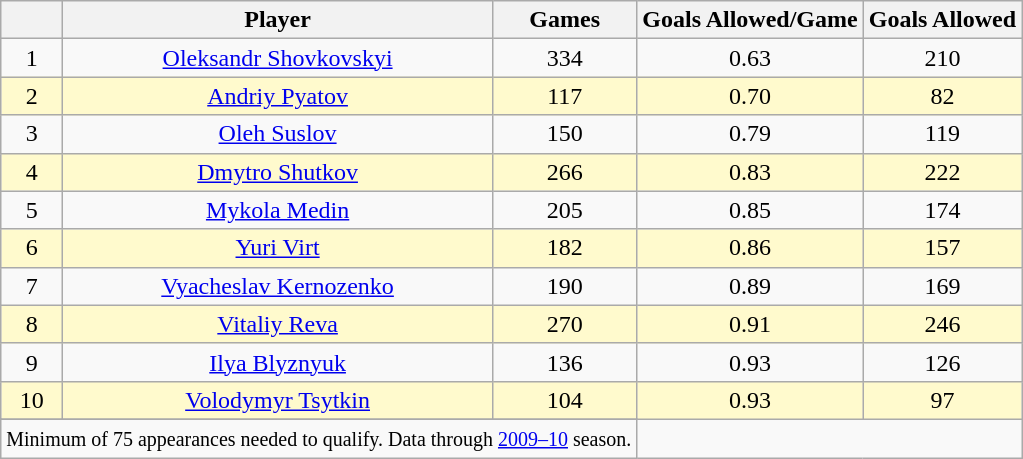<table class="wikitable sortable" style="font-size:100%; text-align:center;">
<tr>
<th align="center"></th>
<th align="center">Player</th>
<th align="center">Games</th>
<th align="center">Goals Allowed/Game</th>
<th align="center">Goals Allowed</th>
</tr>
<tr>
<td>1</td>
<td><a href='#'>Oleksandr Shovkovskyi</a></td>
<td align="center">334</td>
<td align="center">0.63</td>
<td align="center">210</td>
</tr>
<tr style="background:lemonchiffon;">
<td>2</td>
<td><a href='#'>Andriy Pyatov</a></td>
<td align="center">117</td>
<td align="center">0.70</td>
<td align="center">82</td>
</tr>
<tr>
<td>3</td>
<td><a href='#'>Oleh Suslov</a></td>
<td align="center">150</td>
<td align="center">0.79</td>
<td align="center">119</td>
</tr>
<tr style="background:lemonchiffon;">
<td>4</td>
<td><a href='#'>Dmytro Shutkov</a></td>
<td align="center">266</td>
<td align="center">0.83</td>
<td align="center">222</td>
</tr>
<tr>
<td>5</td>
<td><a href='#'>Mykola Medin</a></td>
<td align="center">205</td>
<td align="center">0.85</td>
<td align="center">174</td>
</tr>
<tr style="background:lemonchiffon;">
<td>6</td>
<td><a href='#'>Yuri Virt</a></td>
<td align="center">182</td>
<td align="center">0.86</td>
<td align="center">157</td>
</tr>
<tr>
<td>7</td>
<td><a href='#'>Vyacheslav Kernozenko</a></td>
<td align="center">190</td>
<td align="center">0.89</td>
<td align="center">169</td>
</tr>
<tr style="background:lemonchiffon;">
<td>8</td>
<td><a href='#'>Vitaliy Reva</a></td>
<td align="center">270</td>
<td align="center">0.91</td>
<td align="center">246</td>
</tr>
<tr>
<td>9</td>
<td><a href='#'>Ilya Blyznyuk</a></td>
<td align="center">136</td>
<td align="center">0.93</td>
<td align="center">126</td>
</tr>
<tr style="background:lemonchiffon;">
<td>10</td>
<td><a href='#'>Volodymyr Tsytkin</a></td>
<td align="center">104</td>
<td align="center">0.93</td>
<td align="center">97</td>
</tr>
<tr style="background:beige;">
</tr>
<tr>
<td colspan="3"><small>Minimum of 75 appearances needed to qualify. Data through <a href='#'>2009–10</a> season.</small></td>
</tr>
</table>
